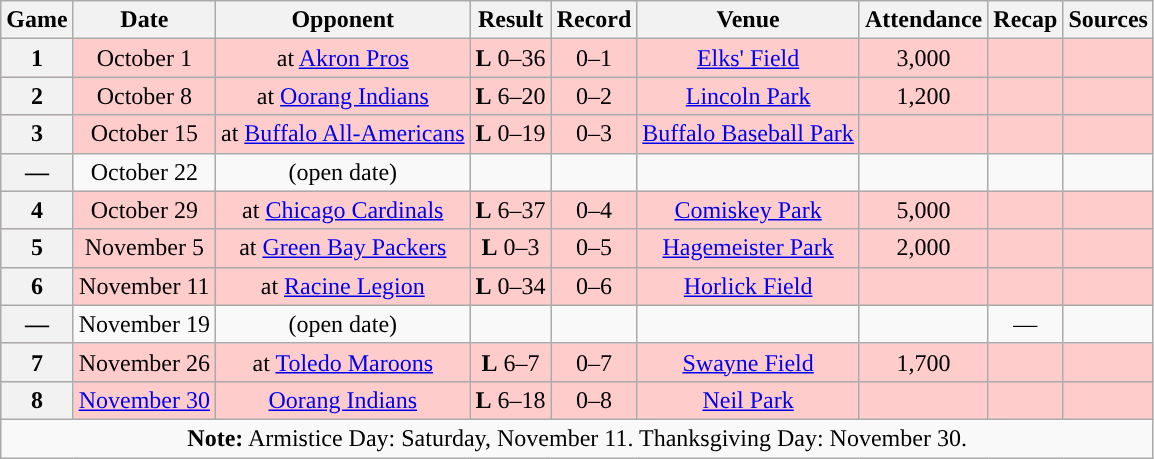<table class="wikitable" style="text-align:center">
<tr>
<th>Game</th>
<th>Date</th>
<th>Opponent</th>
<th>Result</th>
<th>Record</th>
<th>Venue</th>
<th>Attendance</th>
<th>Recap</th>
<th>Sources</th>
</tr>
<tr style="background:#fcc">
<th>1</th>
<td>October 1</td>
<td>at <a href='#'>Akron Pros</a></td>
<td><strong>L</strong> 0–36</td>
<td>0–1</td>
<td><a href='#'>Elks' Field</a></td>
<td>3,000</td>
<td></td>
<td></td>
</tr>
<tr style="background:#fcc">
<th>2</th>
<td>October 8</td>
<td>at <a href='#'>Oorang Indians</a></td>
<td><strong>L</strong> 6–20</td>
<td>0–2</td>
<td><a href='#'>Lincoln Park</a></td>
<td>1,200</td>
<td></td>
<td></td>
</tr>
<tr style="background:#fcc">
<th>3</th>
<td>October 15</td>
<td>at <a href='#'>Buffalo All-Americans</a></td>
<td><strong>L</strong> 0–19</td>
<td>0–3</td>
<td><a href='#'>Buffalo Baseball Park</a></td>
<td></td>
<td></td>
<td></td>
</tr>
<tr>
<th>—</th>
<td>October 22</td>
<td>(open date)</td>
<td></td>
<td></td>
<td></td>
<td></td>
<td></td>
<td></td>
</tr>
<tr style="background:#fcc">
<th>4</th>
<td>October 29</td>
<td>at <a href='#'>Chicago Cardinals</a></td>
<td><strong>L</strong> 6–37</td>
<td>0–4</td>
<td><a href='#'>Comiskey Park</a></td>
<td>5,000</td>
<td></td>
<td></td>
</tr>
<tr style="background:#fcc">
<th>5</th>
<td>November 5</td>
<td>at <a href='#'>Green Bay Packers</a></td>
<td><strong>L</strong> 0–3</td>
<td>0–5</td>
<td><a href='#'>Hagemeister Park</a></td>
<td>2,000</td>
<td></td>
<td></td>
</tr>
<tr style="background:#fcc">
<th>6</th>
<td>November 11</td>
<td>at <a href='#'>Racine Legion</a></td>
<td><strong>L</strong> 0–34</td>
<td>0–6</td>
<td><a href='#'>Horlick Field</a></td>
<td></td>
<td></td>
<td></td>
</tr>
<tr>
<th>—</th>
<td>November 19</td>
<td>(open date)</td>
<td></td>
<td></td>
<td></td>
<td></td>
<td>—</td>
<td></td>
</tr>
<tr style="background:#fcc">
<th>7</th>
<td>November 26</td>
<td>at <a href='#'>Toledo Maroons</a></td>
<td><strong>L</strong> 6–7</td>
<td>0–7</td>
<td><a href='#'>Swayne Field</a></td>
<td>1,700</td>
<td></td>
<td></td>
</tr>
<tr style="background:#fcc">
<th>8</th>
<td><a href='#'>November 30</a></td>
<td><a href='#'>Oorang Indians</a></td>
<td><strong>L</strong> 6–18</td>
<td>0–8</td>
<td><a href='#'>Neil Park</a></td>
<td></td>
<td></td>
<td></td>
</tr>
<tr>
<td colspan="10"><strong>Note:</strong> Armistice Day: Saturday, November 11. Thanksgiving Day: November 30.</td>
</tr>
</table>
